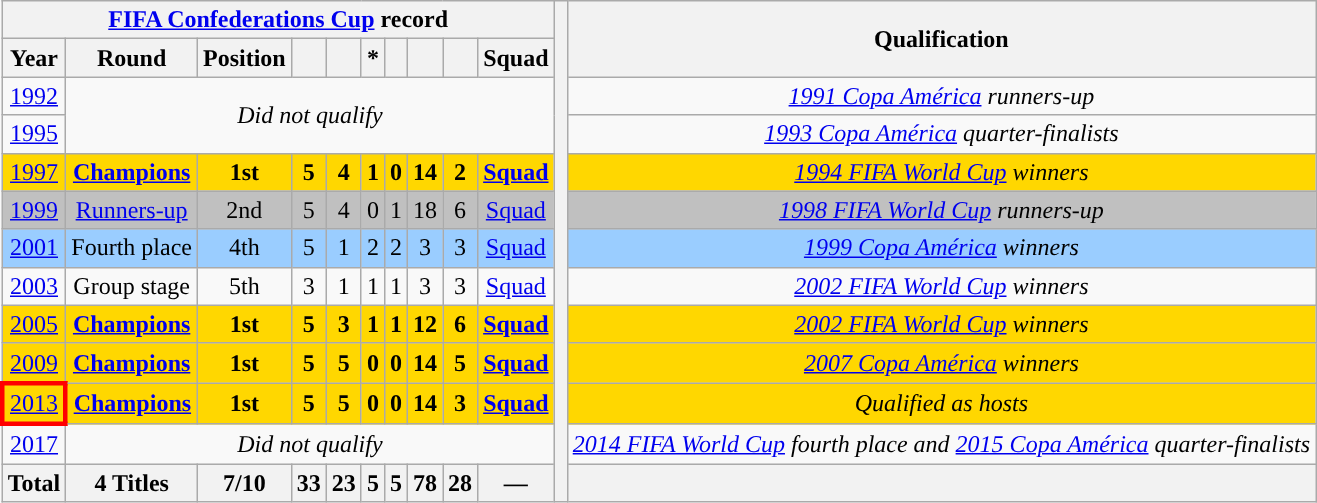<table class="wikitable" style="text-align:center">
<tr>
<th colspan=10><a href='#'>FIFA Confederations Cup</a> record</th>
<th width=1% rowspan=13></th>
<th rowspan=2>Qualification</th>
</tr>
<tr>
<th>Year</th>
<th>Round</th>
<th>Position</th>
<th></th>
<th></th>
<th>*</th>
<th></th>
<th></th>
<th></th>
<th>Squad</th>
</tr>
<tr>
<td> <a href='#'>1992</a></td>
<td colspan=9 rowspan=2><em>Did not qualify</em></td>
<td><em><a href='#'>1991 Copa América</a> runners-up</em></td>
</tr>
<tr>
<td> <a href='#'>1995</a></td>
<td><em><a href='#'>1993 Copa América</a> quarter-finalists</em></td>
</tr>
<tr style="background:gold">
<td> <a href='#'>1997</a></td>
<td><strong><a href='#'>Champions</a></strong></td>
<td><strong>1st</strong></td>
<td><strong>5</strong></td>
<td><strong>4</strong></td>
<td><strong>1</strong></td>
<td><strong>0</strong></td>
<td><strong>14</strong></td>
<td><strong>2</strong></td>
<td><strong><a href='#'>Squad</a></strong></td>
<td><em><a href='#'>1994 FIFA World Cup</a> winners</em></td>
</tr>
<tr style="background:silver">
<td> <a href='#'>1999</a></td>
<td><a href='#'>Runners-up</a></td>
<td>2nd</td>
<td>5</td>
<td>4</td>
<td>0</td>
<td>1</td>
<td>18</td>
<td>6</td>
<td><a href='#'>Squad</a></td>
<td><em><a href='#'>1998 FIFA World Cup</a> runners-up</em></td>
</tr>
<tr style="background:#9acdff">
<td>  <a href='#'>2001</a></td>
<td>Fourth place</td>
<td>4th</td>
<td>5</td>
<td>1</td>
<td>2</td>
<td>2</td>
<td>3</td>
<td>3</td>
<td><a href='#'>Squad</a></td>
<td><em><a href='#'>1999 Copa América</a> winners</em></td>
</tr>
<tr>
<td> <a href='#'>2003</a></td>
<td>Group stage</td>
<td>5th</td>
<td>3</td>
<td>1</td>
<td>1</td>
<td>1</td>
<td>3</td>
<td>3</td>
<td><a href='#'>Squad</a></td>
<td><em><a href='#'>2002 FIFA World Cup</a> winners</em></td>
</tr>
<tr style="background:gold">
<td> <a href='#'>2005</a></td>
<td><strong><a href='#'>Champions</a></strong></td>
<td><strong>1st</strong></td>
<td><strong>5</strong></td>
<td><strong>3</strong></td>
<td><strong>1</strong></td>
<td><strong>1</strong></td>
<td><strong>12</strong></td>
<td><strong>6</strong></td>
<td><strong><a href='#'>Squad</a></strong></td>
<td><em><a href='#'>2002 FIFA World Cup</a> winners</em></td>
</tr>
<tr style="background:gold">
<td> <a href='#'>2009</a></td>
<td><strong><a href='#'>Champions</a></strong></td>
<td><strong>1st</strong></td>
<td><strong>5</strong></td>
<td><strong>5</strong></td>
<td><strong>0</strong></td>
<td><strong>0</strong></td>
<td><strong>14</strong></td>
<td><strong>5</strong></td>
<td><strong><a href='#'>Squad</a></strong></td>
<td><em><a href='#'>2007 Copa América</a> winners</em></td>
</tr>
<tr style="background:gold">
<td style="border:3px solid red"> <a href='#'>2013</a></td>
<td><strong><a href='#'>Champions</a></strong></td>
<td><strong>1st</strong></td>
<td><strong>5</strong></td>
<td><strong>5</strong></td>
<td><strong>0</strong></td>
<td><strong>0</strong></td>
<td><strong>14</strong></td>
<td><strong>3</strong></td>
<td><strong><a href='#'>Squad</a></strong></td>
<td><em>Qualified as hosts</em></td>
</tr>
<tr>
<td> <a href='#'>2017</a></td>
<td colspan=9><em>Did not qualify</em></td>
<td><em><a href='#'>2014 FIFA World Cup</a> fourth place and <a href='#'>2015 Copa América</a> quarter-finalists</em></td>
</tr>
<tr>
<th>Total</th>
<th>4 Titles</th>
<th>7/10</th>
<th>33</th>
<th>23</th>
<th>5</th>
<th>5</th>
<th>78</th>
<th>28</th>
<th>—</th>
<th></th>
</tr>
</table>
